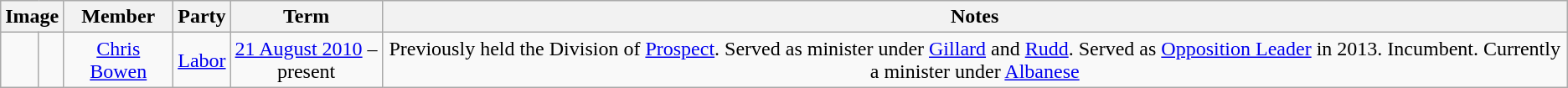<table class=wikitable style="text-align:center">
<tr>
<th colspan=2>Image</th>
<th>Member</th>
<th>Party</th>
<th>Term</th>
<th>Notes</th>
</tr>
<tr>
<td> </td>
<td></td>
<td><a href='#'>Chris Bowen</a><br></td>
<td><a href='#'>Labor</a></td>
<td nowrap><a href='#'>21 August 2010</a> –<br>present</td>
<td>Previously held the Division of <a href='#'>Prospect</a>. Served as minister under <a href='#'>Gillard</a> and <a href='#'>Rudd</a>. Served as <a href='#'>Opposition Leader</a> in 2013. Incumbent. Currently a minister under <a href='#'>Albanese</a></td>
</tr>
</table>
